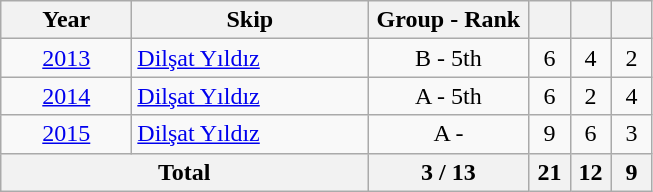<table class="wikitable" style="text-align: center;">
<tr>
<th width="80">Year</th>
<th width="150">Skip</th>
<th width="100">Group - Rank</th>
<th width="20"></th>
<th width="20"></th>
<th width="20"></th>
</tr>
<tr>
<td> <a href='#'>2013</a></td>
<td align=left><a href='#'>Dilşat Yıldız</a></td>
<td>B - 5th</td>
<td>6</td>
<td>4</td>
<td>2</td>
</tr>
<tr>
<td> <a href='#'>2014</a></td>
<td align=left><a href='#'>Dilşat Yıldız</a></td>
<td>A - 5th</td>
<td>6</td>
<td>2</td>
<td>4</td>
</tr>
<tr>
<td> <a href='#'>2015</a></td>
<td align=left><a href='#'>Dilşat Yıldız</a></td>
<td>A - </td>
<td>9</td>
<td>6</td>
<td>3</td>
</tr>
<tr>
<th colspan=2>Total</th>
<th>3 / 13</th>
<th>21</th>
<th>12</th>
<th>9</th>
</tr>
</table>
